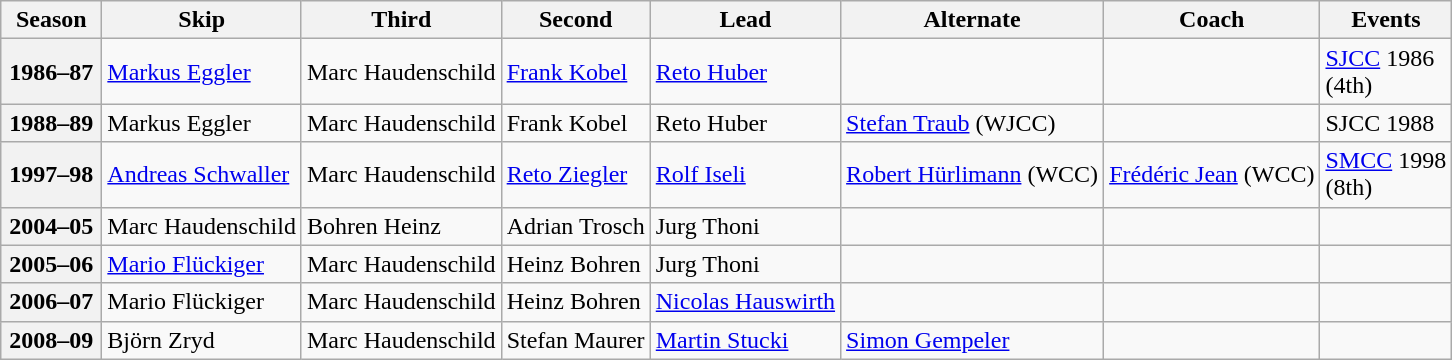<table class="wikitable">
<tr>
<th scope="col" width=60>Season</th>
<th scope="col">Skip</th>
<th scope="col">Third</th>
<th scope="col">Second</th>
<th scope="col">Lead</th>
<th scope="col">Alternate</th>
<th scope="col">Coach</th>
<th scope="col">Events</th>
</tr>
<tr>
<th scope="row">1986–87</th>
<td><a href='#'>Markus Eggler</a></td>
<td>Marc Haudenschild</td>
<td><a href='#'>Frank Kobel</a></td>
<td><a href='#'>Reto Huber</a></td>
<td></td>
<td></td>
<td><a href='#'>SJCC</a> 1986 <br> (4th)</td>
</tr>
<tr>
<th scope="row">1988–89</th>
<td>Markus Eggler</td>
<td>Marc Haudenschild</td>
<td>Frank Kobel</td>
<td>Reto Huber</td>
<td><a href='#'>Stefan Traub</a> (WJCC)</td>
<td></td>
<td>SJCC 1988 <br> </td>
</tr>
<tr>
<th scope="row">1997–98</th>
<td><a href='#'>Andreas Schwaller</a></td>
<td>Marc Haudenschild</td>
<td><a href='#'>Reto Ziegler</a></td>
<td><a href='#'>Rolf Iseli</a></td>
<td><a href='#'>Robert Hürlimann</a> (WCC)</td>
<td><a href='#'>Frédéric Jean</a> (WCC)</td>
<td><a href='#'>SMCC</a> 1998 <br> (8th)</td>
</tr>
<tr>
<th scope="row">2004–05</th>
<td>Marc Haudenschild</td>
<td>Bohren Heinz</td>
<td>Adrian Trosch</td>
<td>Jurg Thoni</td>
<td></td>
<td></td>
<td></td>
</tr>
<tr>
<th scope="row">2005–06</th>
<td><a href='#'>Mario Flückiger</a></td>
<td>Marc Haudenschild</td>
<td>Heinz Bohren</td>
<td>Jurg Thoni</td>
<td></td>
<td></td>
<td></td>
</tr>
<tr>
<th scope="row">2006–07</th>
<td>Mario Flückiger</td>
<td>Marc Haudenschild</td>
<td>Heinz Bohren</td>
<td><a href='#'>Nicolas Hauswirth</a></td>
<td></td>
<td></td>
<td></td>
</tr>
<tr>
<th scope="row">2008–09</th>
<td>Björn Zryd</td>
<td>Marc Haudenschild</td>
<td>Stefan Maurer</td>
<td><a href='#'>Martin Stucki</a></td>
<td><a href='#'>Simon Gempeler</a></td>
<td></td>
<td></td>
</tr>
</table>
